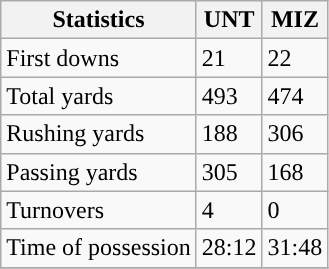<table class="wikitable">
<tr>
<th>Statistics</th>
<th>UNT</th>
<th>MIZ</th>
</tr>
<tr>
<td>First downs</td>
<td>21</td>
<td>22</td>
</tr>
<tr>
<td>Total yards</td>
<td>493</td>
<td>474</td>
</tr>
<tr>
<td>Rushing yards</td>
<td>188</td>
<td>306</td>
</tr>
<tr>
<td>Passing yards</td>
<td>305</td>
<td>168</td>
</tr>
<tr>
<td>Turnovers</td>
<td>4</td>
<td>0</td>
</tr>
<tr>
<td>Time of possession</td>
<td>28:12</td>
<td>31:48</td>
</tr>
<tr>
</tr>
</table>
